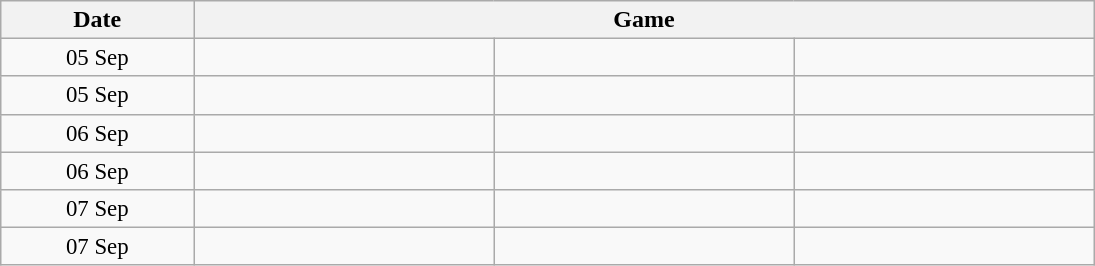<table width=730 class="wikitable">
<tr>
<th width=15%>Date</th>
<th width=70% colspan=3>Game</th>
</tr>
<tr style=font-size:95%>
<td align=center>05 Sep</td>
<td align=center><strong></strong></td>
<td></td>
<td></td>
</tr>
<tr style=font-size:95%>
<td align=center>05 Sep</td>
<td align=center><strong></strong></td>
<td></td>
<td></td>
</tr>
<tr style=font-size:95%>
<td align=center>06 Sep</td>
<td align=center><strong></strong></td>
<td></td>
<td></td>
</tr>
<tr style=font-size:95%>
<td align=center>06 Sep</td>
<td align=center><strong></strong></td>
<td></td>
<td></td>
</tr>
<tr style=font-size:95%>
<td align=center>07 Sep</td>
<td align=center><strong></strong></td>
<td></td>
<td></td>
</tr>
<tr style=font-size:95%>
<td align=center>07 Sep</td>
<td align=center><strong></strong></td>
<td></td>
<td></td>
</tr>
</table>
